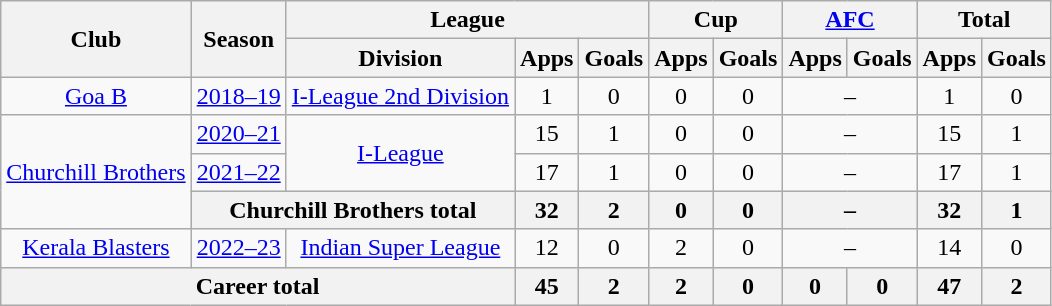<table class="wikitable" style="text-align: center;">
<tr>
<th rowspan="2">Club</th>
<th rowspan="2">Season</th>
<th colspan="3">League</th>
<th colspan="2">Cup</th>
<th colspan="2"><a href='#'>AFC</a></th>
<th colspan="2">Total</th>
</tr>
<tr>
<th>Division</th>
<th>Apps</th>
<th>Goals</th>
<th>Apps</th>
<th>Goals</th>
<th>Apps</th>
<th>Goals</th>
<th>Apps</th>
<th>Goals</th>
</tr>
<tr>
<td rowspan="1"><a href='#'>Goa B</a></td>
<td><a href='#'>2018–19</a></td>
<td rowspan="1"><a href='#'>I-League 2nd Division</a></td>
<td>1</td>
<td>0</td>
<td>0</td>
<td>0</td>
<td colspan="2">–</td>
<td>1</td>
<td>0</td>
</tr>
<tr>
<td rowspan="3"><a href='#'>Churchill Brothers</a></td>
<td><a href='#'>2020–21</a></td>
<td rowspan="2"><a href='#'>I-League</a></td>
<td>15</td>
<td>1</td>
<td>0</td>
<td>0</td>
<td colspan="2">–</td>
<td>15</td>
<td>1</td>
</tr>
<tr>
<td><a href='#'>2021–22</a></td>
<td>17</td>
<td>1</td>
<td>0</td>
<td>0</td>
<td colspan="2">–</td>
<td>17</td>
<td>1</td>
</tr>
<tr>
<th colspan="2">Churchill Brothers total</th>
<th>32</th>
<th>2</th>
<th>0</th>
<th>0</th>
<th colspan="2">–</th>
<th>32</th>
<th>1</th>
</tr>
<tr>
<td><a href='#'>Kerala Blasters</a></td>
<td><a href='#'>2022–23</a></td>
<td><a href='#'>Indian Super League</a></td>
<td>12</td>
<td>0</td>
<td>2</td>
<td>0</td>
<td colspan="2">–</td>
<td>14</td>
<td>0</td>
</tr>
<tr>
<th colspan="3">Career total</th>
<th>45</th>
<th>2</th>
<th>2</th>
<th>0</th>
<th>0</th>
<th>0</th>
<th>47</th>
<th>2</th>
</tr>
</table>
